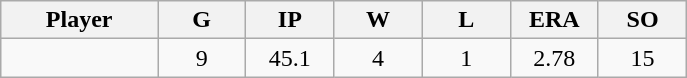<table class="wikitable sortable">
<tr>
<th bgcolor="#DDDDFF" width="16%">Player</th>
<th bgcolor="#DDDDFF" width="9%">G</th>
<th bgcolor="#DDDDFF" width="9%">IP</th>
<th bgcolor="#DDDDFF" width="9%">W</th>
<th bgcolor="#DDDDFF" width="9%">L</th>
<th bgcolor="#DDDDFF" width="9%">ERA</th>
<th bgcolor="#DDDDFF" width="9%">SO</th>
</tr>
<tr align="center">
<td></td>
<td>9</td>
<td>45.1</td>
<td>4</td>
<td>1</td>
<td>2.78</td>
<td>15</td>
</tr>
</table>
